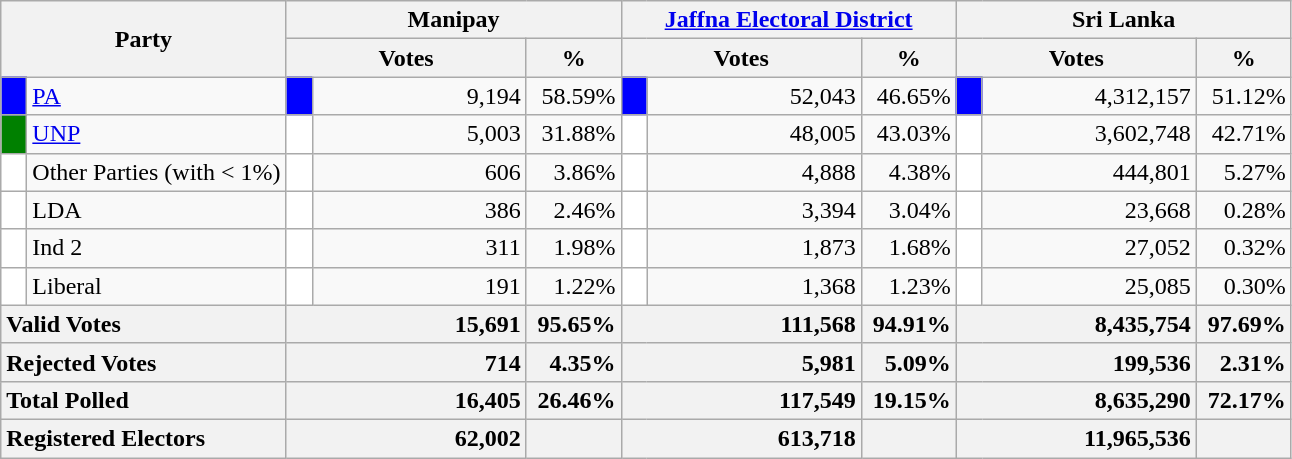<table class="wikitable">
<tr>
<th colspan="2" width="144px"rowspan="2">Party</th>
<th colspan="3" width="216px">Manipay</th>
<th colspan="3" width="216px"><a href='#'>Jaffna Electoral District</a></th>
<th colspan="3" width="216px">Sri Lanka</th>
</tr>
<tr>
<th colspan="2" width="144px">Votes</th>
<th>%</th>
<th colspan="2" width="144px">Votes</th>
<th>%</th>
<th colspan="2" width="144px">Votes</th>
<th>%</th>
</tr>
<tr>
<td style="background-color:blue;" width="10px"></td>
<td style="text-align:left;"><a href='#'>PA</a></td>
<td style="background-color:blue;" width="10px"></td>
<td style="text-align:right;">9,194</td>
<td style="text-align:right;">58.59%</td>
<td style="background-color:blue;" width="10px"></td>
<td style="text-align:right;">52,043</td>
<td style="text-align:right;">46.65%</td>
<td style="background-color:blue;" width="10px"></td>
<td style="text-align:right;">4,312,157</td>
<td style="text-align:right;">51.12%</td>
</tr>
<tr>
<td style="background-color:green;" width="10px"></td>
<td style="text-align:left;"><a href='#'>UNP</a></td>
<td style="background-color:white;" width="10px"></td>
<td style="text-align:right;">5,003</td>
<td style="text-align:right;">31.88%</td>
<td style="background-color:white;" width="10px"></td>
<td style="text-align:right;">48,005</td>
<td style="text-align:right;">43.03%</td>
<td style="background-color:white;" width="10px"></td>
<td style="text-align:right;">3,602,748</td>
<td style="text-align:right;">42.71%</td>
</tr>
<tr>
<td style="background-color:white;" width="10px"></td>
<td style="text-align:left;">Other Parties (with < 1%)</td>
<td style="background-color:white;" width="10px"></td>
<td style="text-align:right;">606</td>
<td style="text-align:right;">3.86%</td>
<td style="background-color:white;" width="10px"></td>
<td style="text-align:right;">4,888</td>
<td style="text-align:right;">4.38%</td>
<td style="background-color:white;" width="10px"></td>
<td style="text-align:right;">444,801</td>
<td style="text-align:right;">5.27%</td>
</tr>
<tr>
<td style="background-color:white;" width="10px"></td>
<td style="text-align:left;">LDA</td>
<td style="background-color:white;" width="10px"></td>
<td style="text-align:right;">386</td>
<td style="text-align:right;">2.46%</td>
<td style="background-color:white;" width="10px"></td>
<td style="text-align:right;">3,394</td>
<td style="text-align:right;">3.04%</td>
<td style="background-color:white;" width="10px"></td>
<td style="text-align:right;">23,668</td>
<td style="text-align:right;">0.28%</td>
</tr>
<tr>
<td style="background-color:white;" width="10px"></td>
<td style="text-align:left;">Ind 2</td>
<td style="background-color:white;" width="10px"></td>
<td style="text-align:right;">311</td>
<td style="text-align:right;">1.98%</td>
<td style="background-color:white;" width="10px"></td>
<td style="text-align:right;">1,873</td>
<td style="text-align:right;">1.68%</td>
<td style="background-color:white;" width="10px"></td>
<td style="text-align:right;">27,052</td>
<td style="text-align:right;">0.32%</td>
</tr>
<tr>
<td style="background-color:white;" width="10px"></td>
<td style="text-align:left;">Liberal</td>
<td style="background-color:white;" width="10px"></td>
<td style="text-align:right;">191</td>
<td style="text-align:right;">1.22%</td>
<td style="background-color:white;" width="10px"></td>
<td style="text-align:right;">1,368</td>
<td style="text-align:right;">1.23%</td>
<td style="background-color:white;" width="10px"></td>
<td style="text-align:right;">25,085</td>
<td style="text-align:right;">0.30%</td>
</tr>
<tr>
<th colspan="2" width="144px"style="text-align:left;">Valid Votes</th>
<th style="text-align:right;"colspan="2" width="144px">15,691</th>
<th style="text-align:right;">95.65%</th>
<th style="text-align:right;"colspan="2" width="144px">111,568</th>
<th style="text-align:right;">94.91%</th>
<th style="text-align:right;"colspan="2" width="144px">8,435,754</th>
<th style="text-align:right;">97.69%</th>
</tr>
<tr>
<th colspan="2" width="144px"style="text-align:left;">Rejected Votes</th>
<th style="text-align:right;"colspan="2" width="144px">714</th>
<th style="text-align:right;">4.35%</th>
<th style="text-align:right;"colspan="2" width="144px">5,981</th>
<th style="text-align:right;">5.09%</th>
<th style="text-align:right;"colspan="2" width="144px">199,536</th>
<th style="text-align:right;">2.31%</th>
</tr>
<tr>
<th colspan="2" width="144px"style="text-align:left;">Total Polled</th>
<th style="text-align:right;"colspan="2" width="144px">16,405</th>
<th style="text-align:right;">26.46%</th>
<th style="text-align:right;"colspan="2" width="144px">117,549</th>
<th style="text-align:right;">19.15%</th>
<th style="text-align:right;"colspan="2" width="144px">8,635,290</th>
<th style="text-align:right;">72.17%</th>
</tr>
<tr>
<th colspan="2" width="144px"style="text-align:left;">Registered Electors</th>
<th style="text-align:right;"colspan="2" width="144px">62,002</th>
<th></th>
<th style="text-align:right;"colspan="2" width="144px">613,718</th>
<th></th>
<th style="text-align:right;"colspan="2" width="144px">11,965,536</th>
<th></th>
</tr>
</table>
